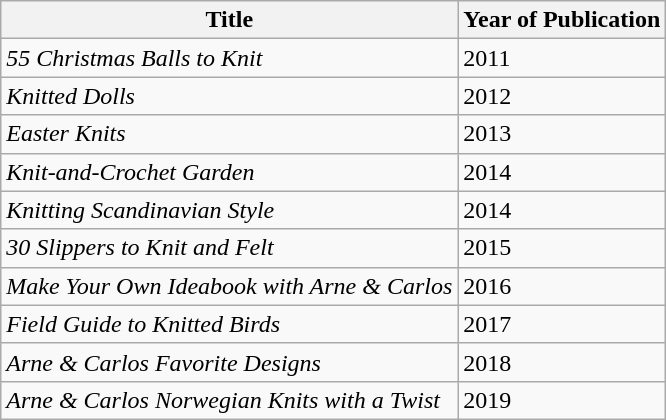<table class="wikitable">
<tr>
<th>Title</th>
<th>Year of Publication</th>
</tr>
<tr>
<td><em>55 Christmas Balls to Knit</em></td>
<td>2011</td>
</tr>
<tr>
<td><em>Knitted Dolls</em></td>
<td>2012</td>
</tr>
<tr>
<td><em>Easter Knits</em></td>
<td>2013</td>
</tr>
<tr>
<td><em>Knit-and-Crochet Garden</em></td>
<td>2014</td>
</tr>
<tr>
<td><em>Knitting Scandinavian Style</em></td>
<td>2014</td>
</tr>
<tr>
<td><em>30 Slippers to Knit and Felt</em></td>
<td>2015</td>
</tr>
<tr>
<td><em>Make Your Own Ideabook with Arne & Carlos</em></td>
<td>2016</td>
</tr>
<tr>
<td><em>Field Guide to Knitted Birds</em></td>
<td>2017</td>
</tr>
<tr>
<td><em>Arne & Carlos Favorite Designs</em></td>
<td>2018</td>
</tr>
<tr>
<td><em>Arne & Carlos Norwegian Knits with a Twist</em></td>
<td>2019</td>
</tr>
</table>
